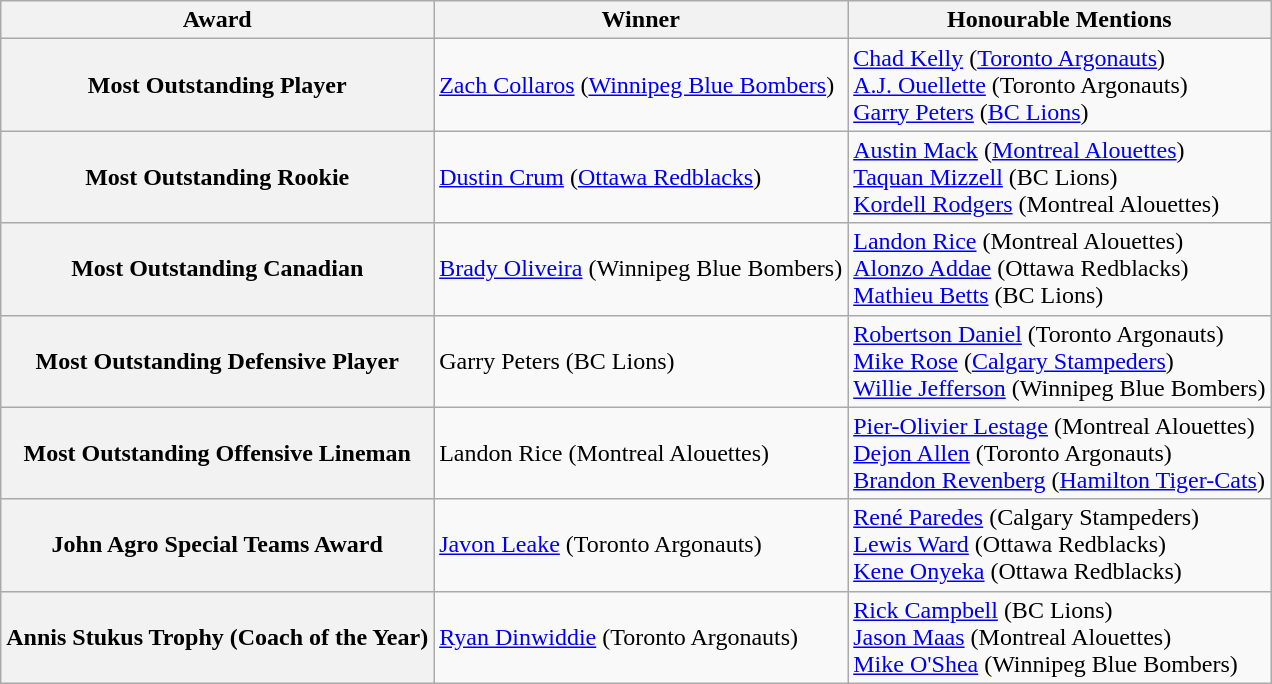<table class="wikitable collapsible collapsed">
<tr>
<th>Award</th>
<th>Winner</th>
<th>Honourable Mentions</th>
</tr>
<tr>
<th>Most Outstanding Player</th>
<td><a href='#'>Zach Collaros</a> (<a href='#'>Winnipeg Blue Bombers</a>)</td>
<td><a href='#'>Chad Kelly</a> (<a href='#'>Toronto Argonauts</a>)<br><a href='#'>A.J. Ouellette</a> (Toronto Argonauts)<br><a href='#'>Garry Peters</a> (<a href='#'>BC Lions</a>)</td>
</tr>
<tr>
<th>Most Outstanding Rookie</th>
<td><a href='#'>Dustin Crum</a> (<a href='#'>Ottawa Redblacks</a>)</td>
<td><a href='#'>Austin Mack</a> (<a href='#'>Montreal Alouettes</a>)<br><a href='#'>Taquan Mizzell</a> (BC Lions)<br><a href='#'>Kordell Rodgers</a> (Montreal Alouettes)</td>
</tr>
<tr>
<th>Most Outstanding Canadian</th>
<td><a href='#'>Brady Oliveira</a> (Winnipeg Blue Bombers)</td>
<td><a href='#'>Landon Rice</a> (Montreal Alouettes)<br><a href='#'>Alonzo Addae</a> (Ottawa Redblacks)<br><a href='#'>Mathieu Betts</a> (BC Lions)</td>
</tr>
<tr>
<th>Most Outstanding Defensive Player</th>
<td>Garry Peters (BC Lions)</td>
<td><a href='#'>Robertson Daniel</a> (Toronto Argonauts)<br><a href='#'>Mike Rose</a> (<a href='#'>Calgary Stampeders</a>)<br><a href='#'>Willie Jefferson</a> (Winnipeg Blue Bombers)</td>
</tr>
<tr>
<th>Most Outstanding Offensive Lineman</th>
<td>Landon Rice (Montreal Alouettes)</td>
<td><a href='#'>Pier-Olivier Lestage</a> (Montreal Alouettes)<br><a href='#'>Dejon Allen</a> (Toronto Argonauts)<br><a href='#'>Brandon Revenberg</a> (<a href='#'>Hamilton Tiger-Cats</a>)</td>
</tr>
<tr>
<th>John Agro Special Teams Award</th>
<td><a href='#'>Javon Leake</a> (Toronto Argonauts)</td>
<td><a href='#'>René Paredes</a> (Calgary Stampeders)<br><a href='#'>Lewis Ward</a> (Ottawa Redblacks)<br><a href='#'>Kene Onyeka</a> (Ottawa Redblacks)</td>
</tr>
<tr>
<th>Annis Stukus Trophy (Coach of the Year)</th>
<td><a href='#'>Ryan Dinwiddie</a> (Toronto Argonauts)</td>
<td><a href='#'>Rick Campbell</a> (BC Lions)<br><a href='#'>Jason Maas</a> (Montreal Alouettes)<br><a href='#'>Mike O'Shea</a> (Winnipeg Blue Bombers)</td>
</tr>
</table>
